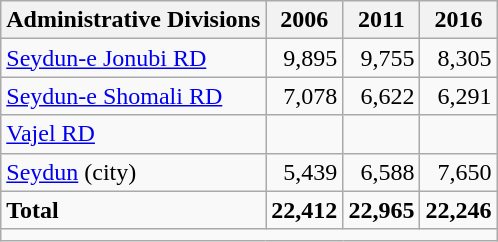<table class="wikitable">
<tr>
<th>Administrative Divisions</th>
<th>2006</th>
<th>2011</th>
<th>2016</th>
</tr>
<tr>
<td><a href='#'>Seydun-e Jonubi RD</a></td>
<td style="text-align: right;">9,895</td>
<td style="text-align: right;">9,755</td>
<td style="text-align: right;">8,305</td>
</tr>
<tr>
<td><a href='#'>Seydun-e Shomali RD</a></td>
<td style="text-align: right;">7,078</td>
<td style="text-align: right;">6,622</td>
<td style="text-align: right;">6,291</td>
</tr>
<tr>
<td><a href='#'>Vajel RD</a></td>
<td style="text-align: right;"></td>
<td style="text-align: right;"></td>
<td style="text-align: right;"></td>
</tr>
<tr>
<td><a href='#'>Seydun</a> (city)</td>
<td style="text-align: right;">5,439</td>
<td style="text-align: right;">6,588</td>
<td style="text-align: right;">7,650</td>
</tr>
<tr>
<td><strong>Total</strong></td>
<td style="text-align: right;"><strong>22,412</strong></td>
<td style="text-align: right;"><strong>22,965</strong></td>
<td style="text-align: right;"><strong>22,246</strong></td>
</tr>
<tr>
<td colspan=4></td>
</tr>
</table>
